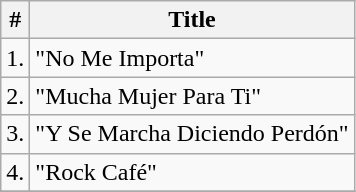<table class="wikitable">
<tr>
<th>#</th>
<th>Title</th>
</tr>
<tr>
<td>1.</td>
<td>"No Me Importa"</td>
</tr>
<tr>
<td>2.</td>
<td>"Mucha Mujer Para Ti"</td>
</tr>
<tr>
<td>3.</td>
<td>"Y Se Marcha Diciendo Perdón"</td>
</tr>
<tr>
<td>4.</td>
<td>"Rock Café"</td>
</tr>
<tr>
</tr>
</table>
